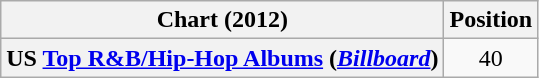<table class="wikitable plainrowheaders" style="text-align:center;">
<tr>
<th scope="col">Chart (2012)</th>
<th scope="col">Position</th>
</tr>
<tr>
<th scope="row">US <a href='#'>Top R&B/Hip-Hop Albums</a> (<em><a href='#'>Billboard</a></em>)</th>
<td style="text-align:center;">40</td>
</tr>
</table>
